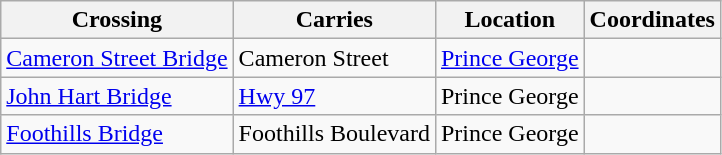<table class=wikitable>
<tr>
<th>Crossing</th>
<th>Carries</th>
<th>Location</th>
<th>Coordinates</th>
</tr>
<tr>
<td><a href='#'>Cameron Street Bridge</a></td>
<td>Cameron Street</td>
<td><a href='#'>Prince George</a></td>
<td></td>
</tr>
<tr>
<td><a href='#'>John Hart Bridge</a></td>
<td><a href='#'>Hwy 97</a></td>
<td>Prince George</td>
<td></td>
</tr>
<tr>
<td><a href='#'>Foothills Bridge</a></td>
<td>Foothills Boulevard</td>
<td>Prince George</td>
<td></td>
</tr>
</table>
